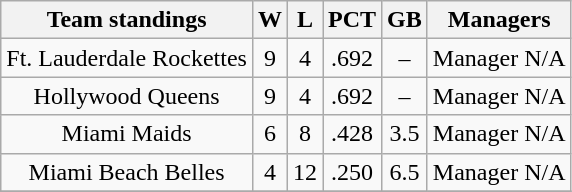<table class="wikitable">
<tr>
<th>Team standings</th>
<th>W</th>
<th>L</th>
<th>PCT</th>
<th>GB</th>
<th>Managers</th>
</tr>
<tr align=center>
<td>Ft. Lauderdale Rockettes</td>
<td>9</td>
<td>4</td>
<td>.692</td>
<td>–</td>
<td>Manager N/A</td>
</tr>
<tr align=center>
<td>Hollywood Queens</td>
<td>9</td>
<td>4</td>
<td>.692</td>
<td>–</td>
<td>Manager N/A</td>
</tr>
<tr align=center>
<td>Miami Maids</td>
<td>6</td>
<td>8</td>
<td>.428</td>
<td>3.5</td>
<td>Manager N/A</td>
</tr>
<tr align=center>
<td>Miami Beach Belles</td>
<td>4</td>
<td>12</td>
<td>.250</td>
<td>6.5</td>
<td>Manager N/A</td>
</tr>
<tr align=center>
</tr>
</table>
